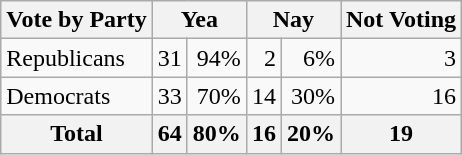<table class=wikitable>
<tr>
<th>Vote by Party</th>
<th colspan = "2">Yea</th>
<th colspan = "2">Nay</th>
<th colspan = "1">Not Voting</th>
</tr>
<tr>
<td>Republicans</td>
<td align="right">31</td>
<td align="right">94%</td>
<td align="right">2</td>
<td align="right">6%</td>
<td align="right">3</td>
</tr>
<tr>
<td>Democrats</td>
<td align="right">33</td>
<td align="right">70%</td>
<td align="right">14</td>
<td align="right">30%</td>
<td align="right">16</td>
</tr>
<tr>
<th>Total</th>
<th>64</th>
<th>80%</th>
<th>16</th>
<th>20%</th>
<th>19</th>
</tr>
</table>
